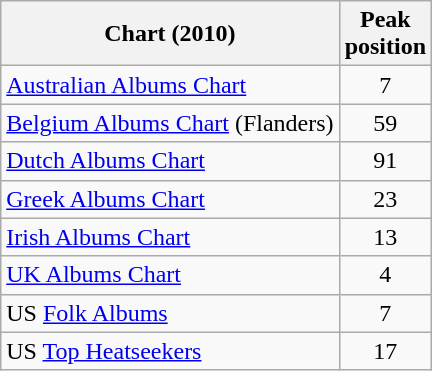<table class="wikitable sortable">
<tr>
<th>Chart (2010)</th>
<th>Peak<br>position</th>
</tr>
<tr>
<td><a href='#'>Australian Albums Chart</a></td>
<td style="text-align:center;">7</td>
</tr>
<tr>
<td><a href='#'>Belgium Albums Chart</a> (Flanders)</td>
<td style="text-align:center;">59</td>
</tr>
<tr>
<td><a href='#'>Dutch Albums Chart</a></td>
<td style="text-align:center;">91</td>
</tr>
<tr>
<td><a href='#'>Greek Albums Chart</a></td>
<td style="text-align:center;">23</td>
</tr>
<tr>
<td><a href='#'>Irish Albums Chart</a></td>
<td style="text-align:center;">13</td>
</tr>
<tr>
<td><a href='#'>UK Albums Chart</a></td>
<td style="text-align:center;">4</td>
</tr>
<tr>
<td>US <a href='#'>Folk Albums</a></td>
<td style="text-align:center;">7</td>
</tr>
<tr>
<td>US <a href='#'>Top Heatseekers</a></td>
<td style="text-align:center;">17</td>
</tr>
</table>
